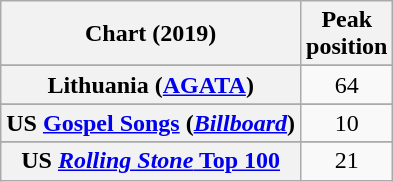<table class="wikitable sortable plainrowheaders" style="text-align:center">
<tr>
<th scope="col">Chart (2019)</th>
<th scope="col">Peak<br>position</th>
</tr>
<tr>
</tr>
<tr>
</tr>
<tr>
</tr>
<tr>
<th scope="row">Lithuania (<a href='#'>AGATA</a>)</th>
<td>64</td>
</tr>
<tr>
</tr>
<tr>
</tr>
<tr>
</tr>
<tr>
</tr>
<tr>
</tr>
<tr>
<th scope="row">US <a href='#'>Gospel Songs</a> (<em><a href='#'>Billboard</a></em>)</th>
<td>10</td>
</tr>
<tr>
</tr>
<tr>
<th scope="row">US <a href='#'><em>Rolling Stone</em> Top 100</a></th>
<td>21</td>
</tr>
</table>
